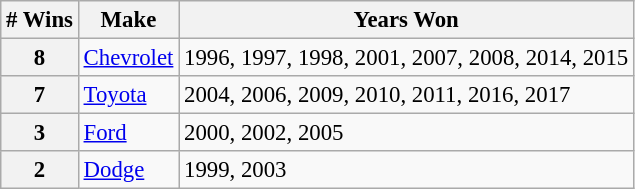<table class="wikitable" style="font-size: 95%;">
<tr>
<th># Wins</th>
<th>Make</th>
<th>Years Won</th>
</tr>
<tr>
<th>8</th>
<td> <a href='#'>Chevrolet</a></td>
<td>1996, 1997, 1998, 2001, 2007, 2008, 2014, 2015</td>
</tr>
<tr>
<th>7</th>
<td> <a href='#'>Toyota</a></td>
<td>2004, 2006, 2009, 2010, 2011, 2016, 2017</td>
</tr>
<tr>
<th>3</th>
<td> <a href='#'>Ford</a></td>
<td>2000, 2002, 2005</td>
</tr>
<tr>
<th>2</th>
<td> <a href='#'>Dodge</a></td>
<td>1999, 2003</td>
</tr>
</table>
